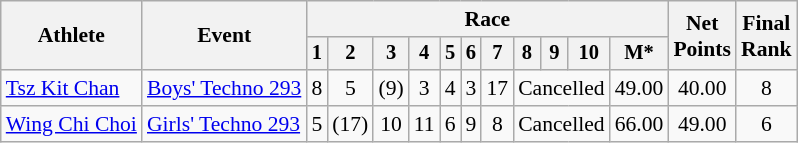<table class="wikitable" style="font-size:90%">
<tr>
<th rowspan="2">Athlete</th>
<th rowspan="2">Event</th>
<th colspan=11>Race</th>
<th rowspan=2>Net<br>Points</th>
<th rowspan=2>Final <br>Rank</th>
</tr>
<tr style="font-size:95%">
<th>1</th>
<th>2</th>
<th>3</th>
<th>4</th>
<th>5</th>
<th>6</th>
<th>7</th>
<th>8</th>
<th>9</th>
<th>10</th>
<th>M*</th>
</tr>
<tr align=center>
<td align=left><a href='#'>Tsz Kit Chan</a></td>
<td align=left><a href='#'>Boys' Techno 293</a></td>
<td>8</td>
<td>5</td>
<td>(9)</td>
<td>3</td>
<td>4</td>
<td>3</td>
<td>17</td>
<td colspan=3>Cancelled</td>
<td>49.00</td>
<td>40.00</td>
<td>8</td>
</tr>
<tr align=center>
<td align=left><a href='#'>Wing Chi Choi</a></td>
<td align=left><a href='#'>Girls' Techno 293</a></td>
<td>5</td>
<td>(17)</td>
<td>10</td>
<td>11</td>
<td>6</td>
<td>9</td>
<td>8</td>
<td colspan=3>Cancelled</td>
<td>66.00</td>
<td>49.00</td>
<td>6</td>
</tr>
</table>
